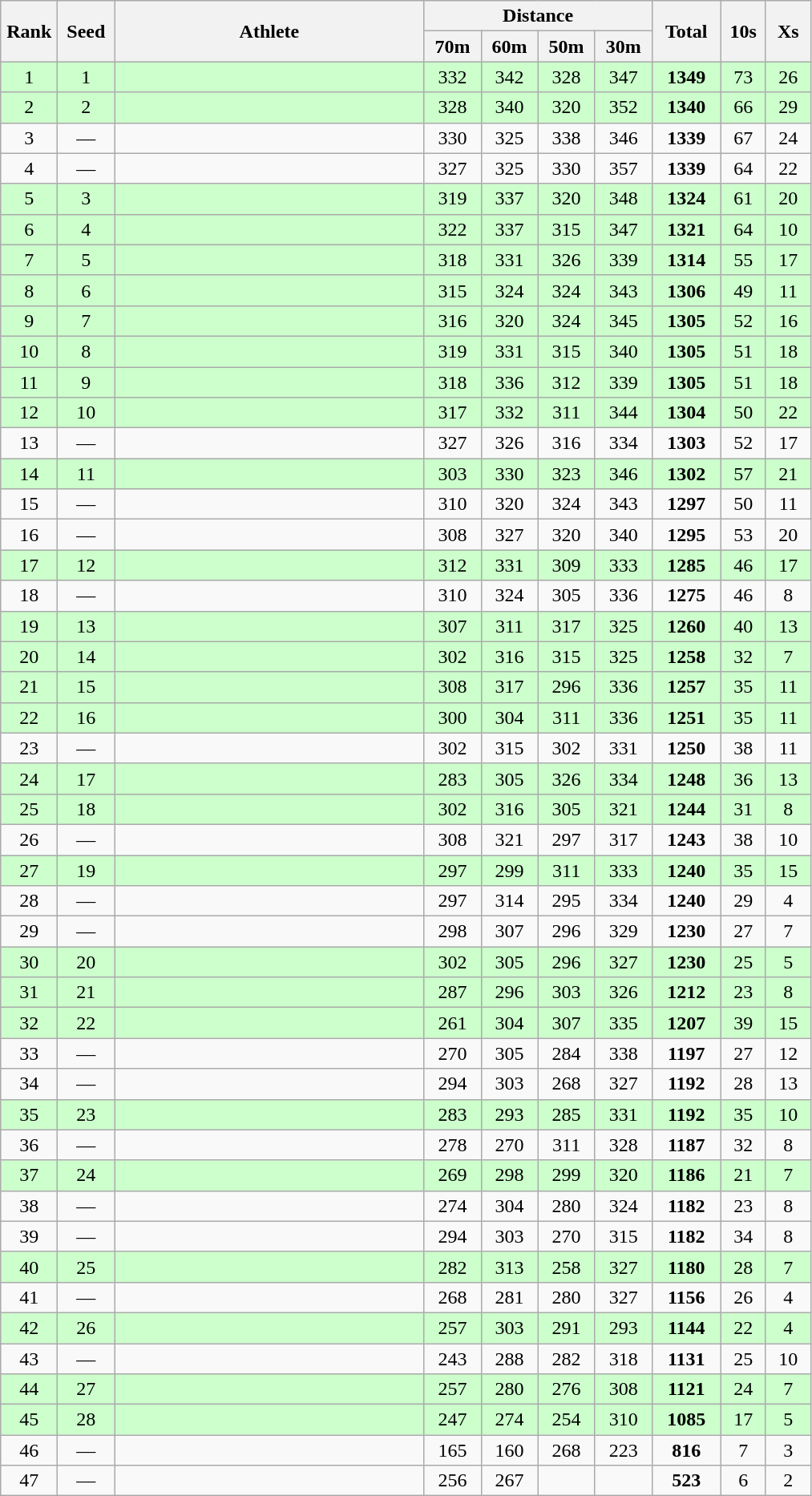<table class="wikitable" style="text-align:center">
<tr>
<th rowspan=2 width=40>Rank</th>
<th rowspan=2 width=40>Seed</th>
<th rowspan=2 width=250>Athlete</th>
<th colspan=4>Distance</th>
<th rowspan=2 width=50>Total</th>
<th rowspan=2 width=30>10s</th>
<th rowspan=2 width=30>Xs</th>
</tr>
<tr>
<th width=40>70m</th>
<th width=40>60m</th>
<th width=40>50m</th>
<th width=40>30m</th>
</tr>
<tr bgcolor="ccffcc">
<td>1</td>
<td>1</td>
<td align=left></td>
<td>332</td>
<td>342</td>
<td>328</td>
<td>347</td>
<td><strong>1349</strong></td>
<td>73</td>
<td>26</td>
</tr>
<tr bgcolor="ccffcc">
<td>2</td>
<td>2</td>
<td align=left></td>
<td>328</td>
<td>340</td>
<td>320</td>
<td>352</td>
<td><strong>1340</strong></td>
<td>66</td>
<td>29</td>
</tr>
<tr>
<td>3</td>
<td>—</td>
<td align=left></td>
<td>330</td>
<td>325</td>
<td>338</td>
<td>346</td>
<td><strong>1339</strong></td>
<td>67</td>
<td>24</td>
</tr>
<tr>
<td>4</td>
<td>—</td>
<td align=left></td>
<td>327</td>
<td>325</td>
<td>330</td>
<td>357</td>
<td><strong>1339</strong></td>
<td>64</td>
<td>22</td>
</tr>
<tr bgcolor="ccffcc">
<td>5</td>
<td>3</td>
<td align=left></td>
<td>319</td>
<td>337</td>
<td>320</td>
<td>348</td>
<td><strong>1324</strong></td>
<td>61</td>
<td>20</td>
</tr>
<tr bgcolor="ccffcc">
<td>6</td>
<td>4</td>
<td align=left></td>
<td>322</td>
<td>337</td>
<td>315</td>
<td>347</td>
<td><strong>1321</strong></td>
<td>64</td>
<td>10</td>
</tr>
<tr bgcolor="ccffcc">
<td>7</td>
<td>5</td>
<td align=left></td>
<td>318</td>
<td>331</td>
<td>326</td>
<td>339</td>
<td><strong>1314</strong></td>
<td>55</td>
<td>17</td>
</tr>
<tr bgcolor="ccffcc">
<td>8</td>
<td>6</td>
<td align=left></td>
<td>315</td>
<td>324</td>
<td>324</td>
<td>343</td>
<td><strong>1306</strong></td>
<td>49</td>
<td>11</td>
</tr>
<tr bgcolor="ccffcc">
<td>9</td>
<td>7</td>
<td align=left></td>
<td>316</td>
<td>320</td>
<td>324</td>
<td>345</td>
<td><strong>1305</strong></td>
<td>52</td>
<td>16</td>
</tr>
<tr bgcolor="ccffcc">
<td>10</td>
<td>8</td>
<td align=left></td>
<td>319</td>
<td>331</td>
<td>315</td>
<td>340</td>
<td><strong>1305</strong></td>
<td>51</td>
<td>18</td>
</tr>
<tr bgcolor="ccffcc">
<td>11</td>
<td>9</td>
<td align=left></td>
<td>318</td>
<td>336</td>
<td>312</td>
<td>339</td>
<td><strong>1305</strong></td>
<td>51</td>
<td>18</td>
</tr>
<tr bgcolor="ccffcc">
<td>12</td>
<td>10</td>
<td align=left></td>
<td>317</td>
<td>332</td>
<td>311</td>
<td>344</td>
<td><strong>1304</strong></td>
<td>50</td>
<td>22</td>
</tr>
<tr>
<td>13</td>
<td>—</td>
<td align=left></td>
<td>327</td>
<td>326</td>
<td>316</td>
<td>334</td>
<td><strong>1303</strong></td>
<td>52</td>
<td>17</td>
</tr>
<tr bgcolor="ccffcc">
<td>14</td>
<td>11</td>
<td align=left></td>
<td>303</td>
<td>330</td>
<td>323</td>
<td>346</td>
<td><strong>1302</strong></td>
<td>57</td>
<td>21</td>
</tr>
<tr>
<td>15</td>
<td>—</td>
<td align=left></td>
<td>310</td>
<td>320</td>
<td>324</td>
<td>343</td>
<td><strong>1297</strong></td>
<td>50</td>
<td>11</td>
</tr>
<tr>
<td>16</td>
<td>—</td>
<td align=left></td>
<td>308</td>
<td>327</td>
<td>320</td>
<td>340</td>
<td><strong>1295</strong></td>
<td>53</td>
<td>20</td>
</tr>
<tr bgcolor="ccffcc">
<td>17</td>
<td>12</td>
<td align=left></td>
<td>312</td>
<td>331</td>
<td>309</td>
<td>333</td>
<td><strong>1285</strong></td>
<td>46</td>
<td>17</td>
</tr>
<tr>
<td>18</td>
<td>—</td>
<td align=left></td>
<td>310</td>
<td>324</td>
<td>305</td>
<td>336</td>
<td><strong>1275</strong></td>
<td>46</td>
<td>8</td>
</tr>
<tr bgcolor="ccffcc">
<td>19</td>
<td>13</td>
<td align=left></td>
<td>307</td>
<td>311</td>
<td>317</td>
<td>325</td>
<td><strong>1260</strong></td>
<td>40</td>
<td>13</td>
</tr>
<tr bgcolor="ccffcc">
<td>20</td>
<td>14</td>
<td align=left></td>
<td>302</td>
<td>316</td>
<td>315</td>
<td>325</td>
<td><strong>1258</strong></td>
<td>32</td>
<td>7</td>
</tr>
<tr bgcolor="ccffcc">
<td>21</td>
<td>15</td>
<td align=left></td>
<td>308</td>
<td>317</td>
<td>296</td>
<td>336</td>
<td><strong>1257</strong></td>
<td>35</td>
<td>11</td>
</tr>
<tr bgcolor="ccffcc">
<td>22</td>
<td>16</td>
<td align=left></td>
<td>300</td>
<td>304</td>
<td>311</td>
<td>336</td>
<td><strong>1251</strong></td>
<td>35</td>
<td>11</td>
</tr>
<tr>
<td>23</td>
<td>—</td>
<td align=left></td>
<td>302</td>
<td>315</td>
<td>302</td>
<td>331</td>
<td><strong>1250</strong></td>
<td>38</td>
<td>11</td>
</tr>
<tr bgcolor="ccffcc">
<td>24</td>
<td>17</td>
<td align=left></td>
<td>283</td>
<td>305</td>
<td>326</td>
<td>334</td>
<td><strong>1248</strong></td>
<td>36</td>
<td>13</td>
</tr>
<tr bgcolor="ccffcc">
<td>25</td>
<td>18</td>
<td align=left></td>
<td>302</td>
<td>316</td>
<td>305</td>
<td>321</td>
<td><strong>1244</strong></td>
<td>31</td>
<td>8</td>
</tr>
<tr>
<td>26</td>
<td>—</td>
<td align=left></td>
<td>308</td>
<td>321</td>
<td>297</td>
<td>317</td>
<td><strong>1243</strong></td>
<td>38</td>
<td>10</td>
</tr>
<tr bgcolor="ccffcc">
<td>27</td>
<td>19</td>
<td align=left></td>
<td>297</td>
<td>299</td>
<td>311</td>
<td>333</td>
<td><strong>1240</strong></td>
<td>35</td>
<td>15</td>
</tr>
<tr>
<td>28</td>
<td>—</td>
<td align=left></td>
<td>297</td>
<td>314</td>
<td>295</td>
<td>334</td>
<td><strong>1240</strong></td>
<td>29</td>
<td>4</td>
</tr>
<tr>
<td>29</td>
<td>—</td>
<td align=left></td>
<td>298</td>
<td>307</td>
<td>296</td>
<td>329</td>
<td><strong>1230</strong></td>
<td>27</td>
<td>7</td>
</tr>
<tr bgcolor="ccffcc">
<td>30</td>
<td>20</td>
<td align=left></td>
<td>302</td>
<td>305</td>
<td>296</td>
<td>327</td>
<td><strong>1230</strong></td>
<td>25</td>
<td>5</td>
</tr>
<tr bgcolor="ccffcc">
<td>31</td>
<td>21</td>
<td align=left></td>
<td>287</td>
<td>296</td>
<td>303</td>
<td>326</td>
<td><strong>1212</strong></td>
<td>23</td>
<td>8</td>
</tr>
<tr bgcolor="ccffcc">
<td>32</td>
<td>22</td>
<td align=left></td>
<td>261</td>
<td>304</td>
<td>307</td>
<td>335</td>
<td><strong>1207</strong></td>
<td>39</td>
<td>15</td>
</tr>
<tr>
<td>33</td>
<td>—</td>
<td align=left></td>
<td>270</td>
<td>305</td>
<td>284</td>
<td>338</td>
<td><strong>1197</strong></td>
<td>27</td>
<td>12</td>
</tr>
<tr>
<td>34</td>
<td>—</td>
<td align=left></td>
<td>294</td>
<td>303</td>
<td>268</td>
<td>327</td>
<td><strong>1192</strong></td>
<td>28</td>
<td>13</td>
</tr>
<tr bgcolor="ccffcc">
<td>35</td>
<td>23</td>
<td align=left></td>
<td>283</td>
<td>293</td>
<td>285</td>
<td>331</td>
<td><strong>1192</strong></td>
<td>35</td>
<td>10</td>
</tr>
<tr>
<td>36</td>
<td>—</td>
<td align=left></td>
<td>278</td>
<td>270</td>
<td>311</td>
<td>328</td>
<td><strong>1187</strong></td>
<td>32</td>
<td>8</td>
</tr>
<tr bgcolor="ccffcc">
<td>37</td>
<td>24</td>
<td align=left></td>
<td>269</td>
<td>298</td>
<td>299</td>
<td>320</td>
<td><strong>1186</strong></td>
<td>21</td>
<td>7</td>
</tr>
<tr>
<td>38</td>
<td>—</td>
<td align=left></td>
<td>274</td>
<td>304</td>
<td>280</td>
<td>324</td>
<td><strong>1182</strong></td>
<td>23</td>
<td>8</td>
</tr>
<tr>
<td>39</td>
<td>—</td>
<td align=left></td>
<td>294</td>
<td>303</td>
<td>270</td>
<td>315</td>
<td><strong>1182</strong></td>
<td>34</td>
<td>8</td>
</tr>
<tr bgcolor="ccffcc">
<td>40</td>
<td>25</td>
<td align=left></td>
<td>282</td>
<td>313</td>
<td>258</td>
<td>327</td>
<td><strong>1180</strong></td>
<td>28</td>
<td>7</td>
</tr>
<tr>
<td>41</td>
<td>—</td>
<td align=left></td>
<td>268</td>
<td>281</td>
<td>280</td>
<td>327</td>
<td><strong>1156</strong></td>
<td>26</td>
<td>4</td>
</tr>
<tr bgcolor="ccffcc">
<td>42</td>
<td>26</td>
<td align=left></td>
<td>257</td>
<td>303</td>
<td>291</td>
<td>293</td>
<td><strong>1144</strong></td>
<td>22</td>
<td>4</td>
</tr>
<tr>
<td>43</td>
<td>—</td>
<td align=left></td>
<td>243</td>
<td>288</td>
<td>282</td>
<td>318</td>
<td><strong>1131</strong></td>
<td>25</td>
<td>10</td>
</tr>
<tr bgcolor="ccffcc">
<td>44</td>
<td>27</td>
<td align=left></td>
<td>257</td>
<td>280</td>
<td>276</td>
<td>308</td>
<td><strong>1121</strong></td>
<td>24</td>
<td>7</td>
</tr>
<tr bgcolor="ccffcc">
<td>45</td>
<td>28</td>
<td align=left></td>
<td>247</td>
<td>274</td>
<td>254</td>
<td>310</td>
<td><strong>1085</strong></td>
<td>17</td>
<td>5</td>
</tr>
<tr>
<td>46</td>
<td>—</td>
<td align=left></td>
<td>165</td>
<td>160</td>
<td>268</td>
<td>223</td>
<td><strong>816</strong></td>
<td>7</td>
<td>3</td>
</tr>
<tr>
<td>47</td>
<td>—</td>
<td align=left></td>
<td>256</td>
<td>267</td>
<td></td>
<td></td>
<td><strong>523</strong></td>
<td>6</td>
<td>2</td>
</tr>
</table>
